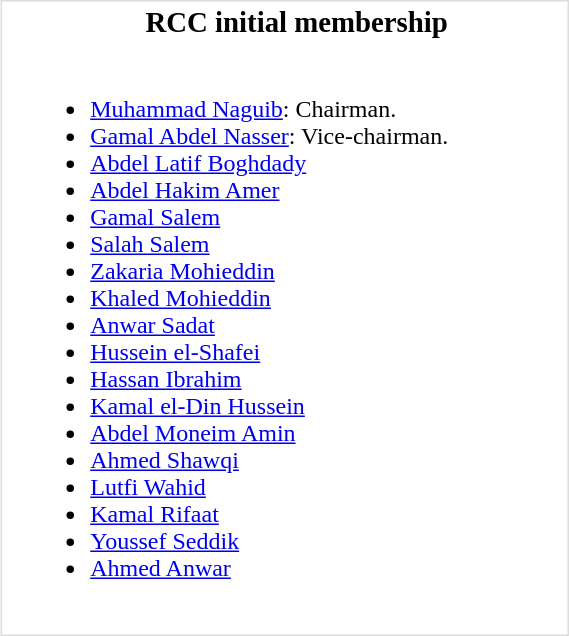<table align="right" width="30%" style="border:1px solid #ddd; margin:1em 1em 1em 1em; padding:0 0 1em 1em; vertical-align:right;">
<tr>
<th align="center"><big>RCC initial membership</big></th>
</tr>
<tr>
<td><br><ul><li><a href='#'>Muhammad Naguib</a>: Chairman.</li><li><a href='#'>Gamal Abdel Nasser</a>: Vice-chairman.</li><li><a href='#'>Abdel Latif Boghdady</a></li><li><a href='#'>Abdel Hakim Amer</a></li><li><a href='#'>Gamal Salem</a></li><li><a href='#'>Salah Salem</a></li><li><a href='#'>Zakaria Mohieddin</a></li><li><a href='#'>Khaled Mohieddin</a></li><li><a href='#'>Anwar Sadat</a></li><li><a href='#'>Hussein el-Shafei</a></li><li><a href='#'>Hassan Ibrahim</a></li><li><a href='#'>Kamal el-Din Hussein</a></li><li><a href='#'>Abdel Moneim Amin</a></li><li><a href='#'>Ahmed Shawqi</a></li><li><a href='#'>Lutfi Wahid</a></li><li><a href='#'>Kamal Rifaat</a></li><li><a href='#'>Youssef Seddik</a></li><li><a href='#'>Ahmed Anwar</a></li></ul></td>
</tr>
</table>
